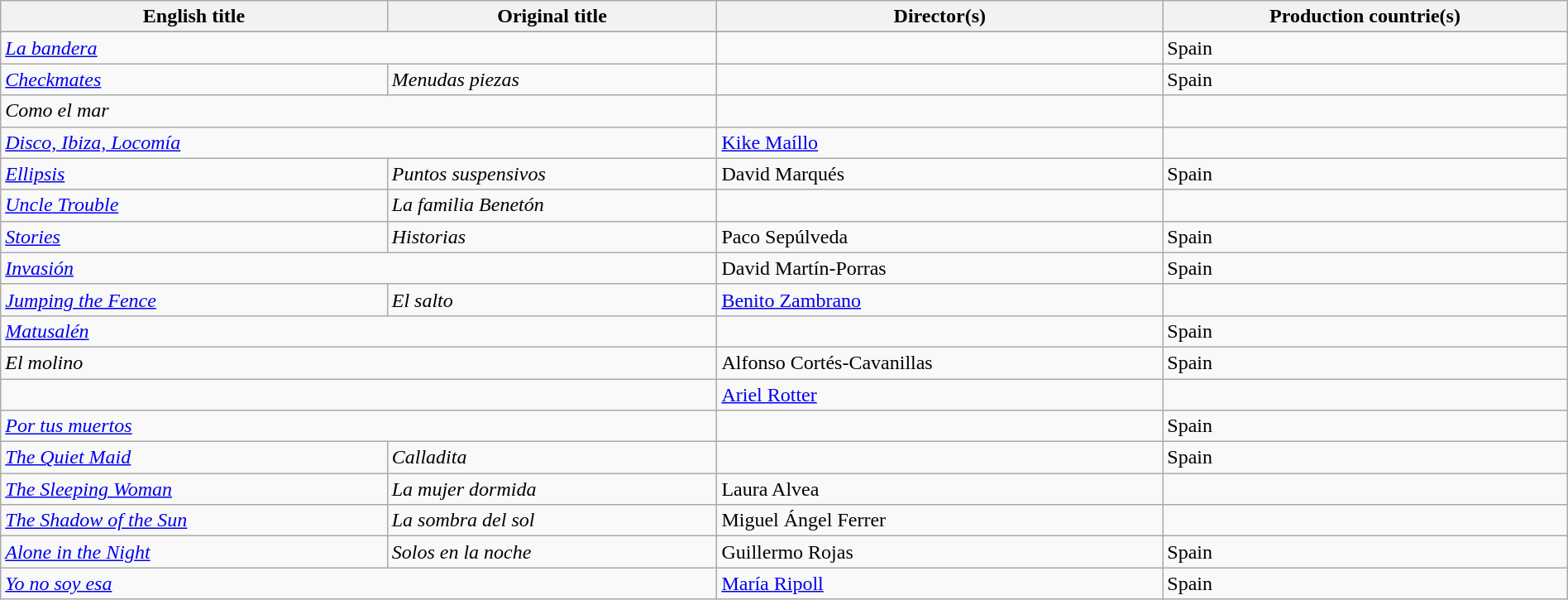<table class="sortable wikitable" style="width:100%; margin-bottom:4px" cellpadding="5">
<tr>
<th scope="col">English title</th>
<th scope="col">Original title</th>
<th scope="col">Director(s)</th>
<th scope="col">Production countrie(s)</th>
</tr>
<tr style="background:#EEDD82">
</tr>
<tr>
<td colspan="2"><em><a href='#'>La bandera</a></em></td>
<td></td>
<td>Spain</td>
</tr>
<tr>
<td><em><a href='#'>Checkmates</a></em></td>
<td><em>Menudas piezas</em></td>
<td></td>
<td>Spain</td>
</tr>
<tr>
<td colspan="2"><em>Como el mar</em></td>
<td></td>
<td></td>
</tr>
<tr>
<td colspan="2"><em><a href='#'>Disco, Ibiza, Locomía</a></em></td>
<td><a href='#'>Kike Maíllo</a></td>
<td></td>
</tr>
<tr>
<td><em><a href='#'>Ellipsis</a></em></td>
<td><em>Puntos suspensivos</em></td>
<td>David Marqués</td>
<td>Spain</td>
</tr>
<tr>
<td><em><a href='#'>Uncle Trouble</a></em></td>
<td><em>La familia Benetón</em></td>
<td></td>
<td></td>
</tr>
<tr>
<td><em><a href='#'>Stories</a></em></td>
<td><em>Historias</em></td>
<td>Paco Sepúlveda</td>
<td>Spain</td>
</tr>
<tr>
<td colspan="2"><em><a href='#'>Invasión</a></em></td>
<td>David Martín-Porras</td>
<td>Spain</td>
</tr>
<tr>
<td><em><a href='#'>Jumping the Fence</a></em></td>
<td><em>El salto</em></td>
<td><a href='#'>Benito Zambrano</a></td>
<td></td>
</tr>
<tr>
<td colspan="2"><em><a href='#'>Matusalén</a></em></td>
<td></td>
<td>Spain</td>
</tr>
<tr>
<td colspan="2"><em>El molino</em></td>
<td>Alfonso Cortés-Cavanillas</td>
<td>Spain</td>
</tr>
<tr>
<td colspan="2"><em></em></td>
<td><a href='#'>Ariel Rotter</a></td>
<td></td>
</tr>
<tr>
<td colspan="2"><em><a href='#'>Por tus muertos</a></em></td>
<td></td>
<td>Spain</td>
</tr>
<tr>
<td><em><a href='#'>The Quiet Maid</a></em></td>
<td><em>Calladita</em></td>
<td></td>
<td>Spain</td>
</tr>
<tr>
<td><em><a href='#'>The Sleeping Woman</a></em></td>
<td><em>La mujer dormida</em></td>
<td>Laura Alvea</td>
<td></td>
</tr>
<tr>
<td><em><a href='#'>The Shadow of the Sun</a></em></td>
<td><em>La sombra del sol</em></td>
<td>Miguel Ángel Ferrer</td>
<td></td>
</tr>
<tr>
<td><em><a href='#'>Alone in the Night</a></em></td>
<td><em>Solos en la noche</em></td>
<td>Guillermo Rojas</td>
<td>Spain</td>
</tr>
<tr>
<td colspan = "2"><em><a href='#'>Yo no soy esa</a></em></td>
<td><a href='#'>María Ripoll</a></td>
<td>Spain</td>
</tr>
</table>
